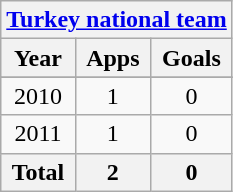<table class="wikitable" style="text-align:center">
<tr>
<th colspan=3><a href='#'>Turkey national team</a></th>
</tr>
<tr>
<th>Year</th>
<th>Apps</th>
<th>Goals</th>
</tr>
<tr>
</tr>
<tr>
<td>2010</td>
<td>1</td>
<td>0</td>
</tr>
<tr>
<td>2011</td>
<td>1</td>
<td>0</td>
</tr>
<tr>
<th>Total</th>
<th>2</th>
<th>0</th>
</tr>
</table>
